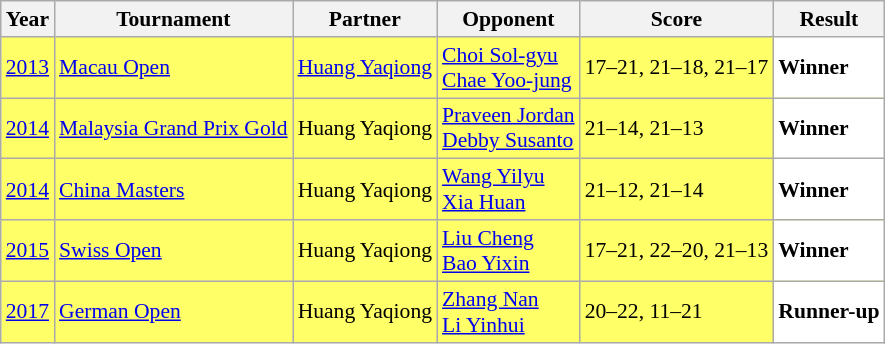<table class="sortable wikitable" style="font-size: 90%;">
<tr>
<th>Year</th>
<th>Tournament</th>
<th>Partner</th>
<th>Opponent</th>
<th>Score</th>
<th>Result</th>
</tr>
<tr style="background:#FFFF67">
<td align="center"><a href='#'>2013</a></td>
<td align="left"><a href='#'>Macau Open</a></td>
<td align="left"> <a href='#'>Huang Yaqiong</a></td>
<td align="left"> <a href='#'>Choi Sol-gyu</a> <br>  <a href='#'>Chae Yoo-jung</a></td>
<td align="left">17–21, 21–18, 21–17</td>
<td style="text-align:left; background:white"> <strong>Winner</strong></td>
</tr>
<tr style="background:#FFFF67">
<td align="center"><a href='#'>2014</a></td>
<td align="left"><a href='#'>Malaysia Grand Prix Gold</a></td>
<td align="left"> Huang Yaqiong</td>
<td align="left"> <a href='#'>Praveen Jordan</a> <br>  <a href='#'>Debby Susanto</a></td>
<td align="left">21–14, 21–13</td>
<td style="text-align:left; background:white"> <strong>Winner</strong></td>
</tr>
<tr style="background:#FFFF67">
<td align="center"><a href='#'>2014</a></td>
<td align="left"><a href='#'>China Masters</a></td>
<td align="left"> Huang Yaqiong</td>
<td align="left"> <a href='#'>Wang Yilyu</a> <br>  <a href='#'>Xia Huan</a></td>
<td align="left">21–12, 21–14</td>
<td style="text-align:left; background:white"> <strong>Winner</strong></td>
</tr>
<tr style="background:#FFFF67">
<td align="center"><a href='#'>2015</a></td>
<td align="left"><a href='#'>Swiss Open</a></td>
<td align="left"> Huang Yaqiong</td>
<td align="left"> <a href='#'>Liu Cheng</a> <br>  <a href='#'>Bao Yixin</a></td>
<td align="left">17–21, 22–20, 21–13</td>
<td style="text-align:left; background:white"> <strong>Winner</strong></td>
</tr>
<tr style="background:#FFFF67">
<td align="center"><a href='#'>2017</a></td>
<td align="left"><a href='#'>German Open</a></td>
<td align="left"> Huang Yaqiong</td>
<td align="left"> <a href='#'>Zhang Nan</a> <br>  <a href='#'>Li Yinhui</a></td>
<td align="left">20–22, 11–21</td>
<td style="text-align:left; background:white"> <strong>Runner-up</strong></td>
</tr>
</table>
